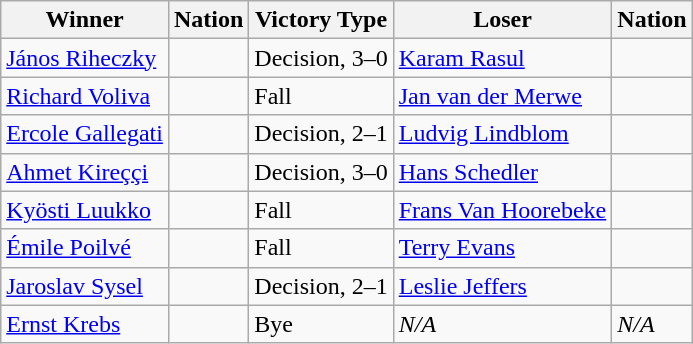<table class="wikitable sortable" style="text-align:left;">
<tr>
<th>Winner</th>
<th>Nation</th>
<th>Victory Type</th>
<th>Loser</th>
<th>Nation</th>
</tr>
<tr>
<td><a href='#'>János Riheczky</a></td>
<td></td>
<td>Decision, 3–0</td>
<td><a href='#'>Karam Rasul</a></td>
<td></td>
</tr>
<tr>
<td><a href='#'>Richard Voliva</a></td>
<td></td>
<td>Fall</td>
<td><a href='#'>Jan van der Merwe</a></td>
<td></td>
</tr>
<tr>
<td><a href='#'>Ercole Gallegati</a></td>
<td></td>
<td>Decision, 2–1</td>
<td><a href='#'>Ludvig Lindblom</a></td>
<td></td>
</tr>
<tr>
<td><a href='#'>Ahmet Kireççi</a></td>
<td></td>
<td>Decision, 3–0</td>
<td><a href='#'>Hans Schedler</a></td>
<td></td>
</tr>
<tr>
<td><a href='#'>Kyösti Luukko</a></td>
<td></td>
<td>Fall</td>
<td><a href='#'>Frans Van Hoorebeke</a></td>
<td></td>
</tr>
<tr>
<td><a href='#'>Émile Poilvé</a></td>
<td></td>
<td>Fall</td>
<td><a href='#'>Terry Evans</a></td>
<td></td>
</tr>
<tr>
<td><a href='#'>Jaroslav Sysel</a></td>
<td></td>
<td>Decision, 2–1</td>
<td><a href='#'>Leslie Jeffers</a></td>
<td></td>
</tr>
<tr>
<td><a href='#'>Ernst Krebs</a></td>
<td></td>
<td>Bye</td>
<td><em>N/A</em></td>
<td><em>N/A</em></td>
</tr>
</table>
